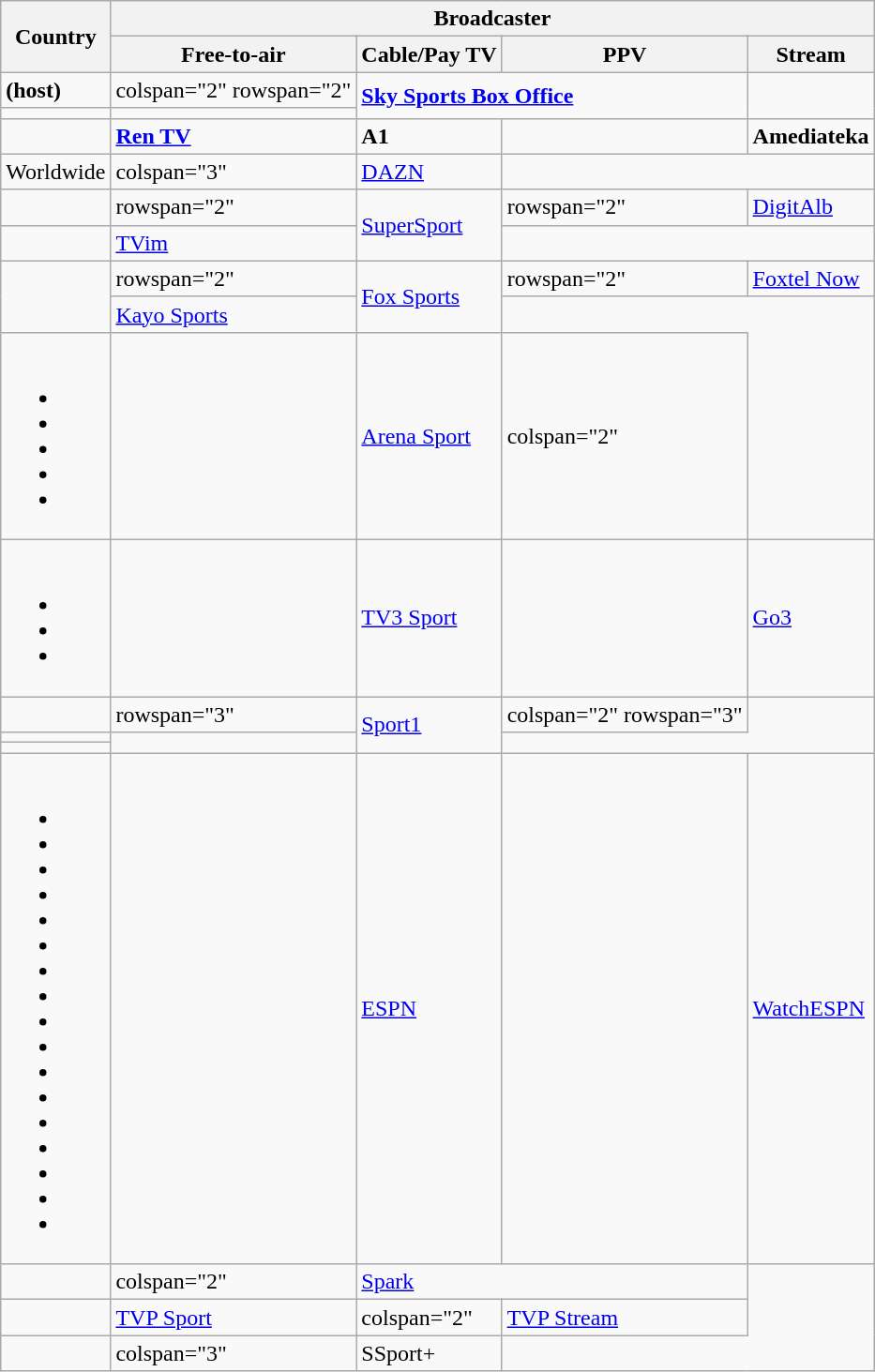<table class="wikitable">
<tr>
<th rowspan="2">Country</th>
<th colspan="4">Broadcaster</th>
</tr>
<tr>
<th>Free-to-air</th>
<th>Cable/Pay TV</th>
<th>PPV</th>
<th>Stream</th>
</tr>
<tr>
<td><strong></strong> <strong>(host)</strong></td>
<td>colspan="2" rowspan="2" </td>
<td colspan="2" rowspan="2"><strong><a href='#'>Sky Sports Box Office</a></strong></td>
</tr>
<tr>
<td></td>
</tr>
<tr>
<td><strong></strong></td>
<td><a href='#'><strong>Ren TV</strong></a></td>
<td><strong>A1</strong></td>
<td></td>
<td><strong>Amediateka</strong></td>
</tr>
<tr>
<td>Worldwide</td>
<td>colspan="3" </td>
<td><a href='#'>DAZN</a></td>
</tr>
<tr>
<td></td>
<td>rowspan="2" </td>
<td rowspan="2"><a href='#'>SuperSport</a></td>
<td>rowspan="2" </td>
<td><a href='#'>DigitAlb</a></td>
</tr>
<tr>
<td></td>
<td><a href='#'>TVim</a></td>
</tr>
<tr>
<td rowspan="2"></td>
<td>rowspan="2" </td>
<td rowspan="2"><a href='#'>Fox Sports</a></td>
<td>rowspan="2" </td>
<td><a href='#'>Foxtel Now</a></td>
</tr>
<tr>
<td><a href='#'>Kayo Sports</a></td>
</tr>
<tr>
<td><br><ul><li></li><li></li><li></li><li></li><li></li></ul></td>
<td></td>
<td><a href='#'>Arena Sport</a></td>
<td>colspan="2" </td>
</tr>
<tr>
<td><br><ul><li></li><li></li><li></li></ul></td>
<td></td>
<td><a href='#'>TV3 Sport</a></td>
<td></td>
<td><a href='#'>Go3</a></td>
</tr>
<tr>
<td></td>
<td>rowspan="3" </td>
<td rowspan="3"><a href='#'>Sport1</a></td>
<td>colspan="2" rowspan="3" </td>
</tr>
<tr>
<td></td>
</tr>
<tr>
<td></td>
</tr>
<tr>
<td><br><ul><li></li><li></li><li></li><li></li><li></li><li></li><li></li><li></li><li></li><li></li><li></li><li></li><li></li><li></li><li></li><li></li><li></li></ul></td>
<td></td>
<td><a href='#'>ESPN</a></td>
<td></td>
<td><a href='#'>WatchESPN</a></td>
</tr>
<tr>
<td></td>
<td>colspan="2" </td>
<td colspan="2"><a href='#'>Spark</a></td>
</tr>
<tr>
<td></td>
<td><a href='#'>TVP Sport</a></td>
<td>colspan="2" </td>
<td><a href='#'>TVP Stream</a></td>
</tr>
<tr>
<td></td>
<td>colspan="3" </td>
<td>SSport+</td>
</tr>
</table>
